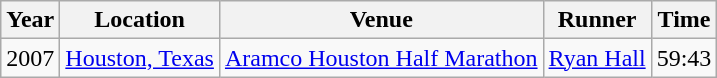<table class="wikitable" style="text-align:center">
<tr>
<th>Year</th>
<th>Location</th>
<th>Venue</th>
<th>Runner</th>
<th>Time</th>
</tr>
<tr>
<td>2007</td>
<td><a href='#'>Houston, Texas</a></td>
<td><a href='#'>Aramco Houston Half Marathon</a></td>
<td><a href='#'>Ryan Hall</a></td>
<td>59:43</td>
</tr>
</table>
